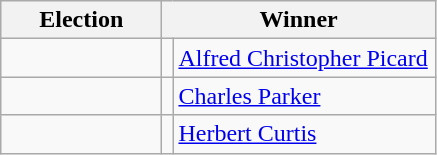<table class=wikitable>
<tr>
<th width=100>Election</th>
<th width=175 colspan=2>Winner</th>
</tr>
<tr>
<td></td>
<td></td>
<td><a href='#'>Alfred Christopher Picard</a></td>
</tr>
<tr>
<td></td>
<td></td>
<td><a href='#'>Charles Parker</a></td>
</tr>
<tr>
<td></td>
<td></td>
<td><a href='#'>Herbert Curtis</a></td>
</tr>
</table>
